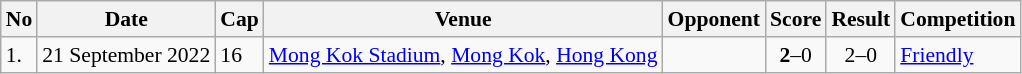<table class="wikitable sortable" style="font-size:90%;">
<tr>
<th>No</th>
<th>Date</th>
<th>Cap</th>
<th>Venue</th>
<th>Opponent</th>
<th>Score</th>
<th>Result</th>
<th>Competition</th>
</tr>
<tr>
<td>1.</td>
<td>21 September 2022</td>
<td>16</td>
<td><a href='#'>Mong Kok Stadium</a>, <a href='#'>Mong Kok</a>, <a href='#'>Hong Kong</a></td>
<td></td>
<td align=center><strong>2</strong>–0</td>
<td align=center>2–0</td>
<td><a href='#'>Friendly</a></td>
</tr>
</table>
